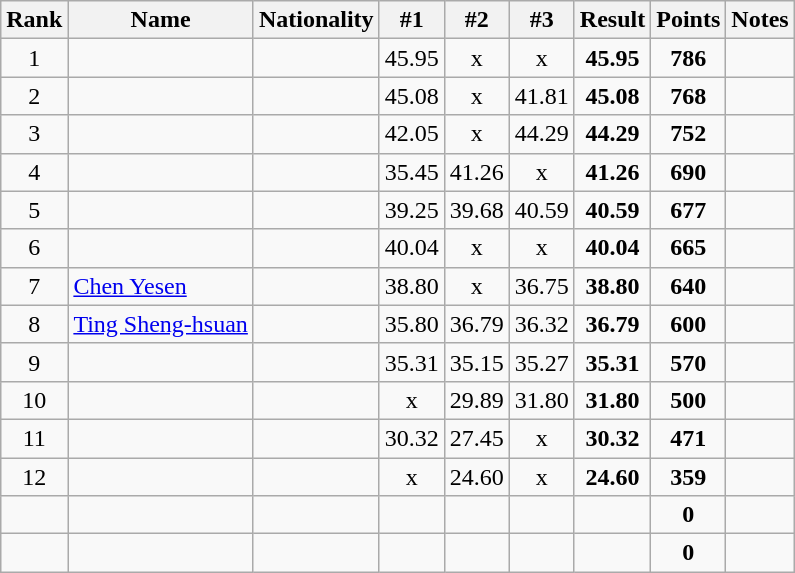<table class="wikitable sortable" style="text-align:center">
<tr>
<th>Rank</th>
<th>Name</th>
<th>Nationality</th>
<th>#1</th>
<th>#2</th>
<th>#3</th>
<th>Result</th>
<th>Points</th>
<th>Notes</th>
</tr>
<tr>
<td>1</td>
<td align=left></td>
<td align=left></td>
<td>45.95</td>
<td>x</td>
<td>x</td>
<td><strong>45.95</strong></td>
<td><strong>786</strong></td>
<td></td>
</tr>
<tr>
<td>2</td>
<td align=left></td>
<td align=left></td>
<td>45.08</td>
<td>x</td>
<td>41.81</td>
<td><strong>45.08</strong></td>
<td><strong>768</strong></td>
<td></td>
</tr>
<tr>
<td>3</td>
<td align=left></td>
<td align=left></td>
<td>42.05</td>
<td>x</td>
<td>44.29</td>
<td><strong>44.29</strong></td>
<td><strong>752</strong></td>
<td></td>
</tr>
<tr>
<td>4</td>
<td align=left></td>
<td align=left></td>
<td>35.45</td>
<td>41.26</td>
<td>x</td>
<td><strong>41.26</strong></td>
<td><strong>690</strong></td>
<td></td>
</tr>
<tr>
<td>5</td>
<td align=left></td>
<td align=left></td>
<td>39.25</td>
<td>39.68</td>
<td>40.59</td>
<td><strong>40.59</strong></td>
<td><strong>677</strong></td>
<td></td>
</tr>
<tr>
<td>6</td>
<td align=left></td>
<td align=left></td>
<td>40.04</td>
<td>x</td>
<td>x</td>
<td><strong>40.04</strong></td>
<td><strong>665</strong></td>
<td></td>
</tr>
<tr>
<td>7</td>
<td align=left><a href='#'>Chen Yesen</a></td>
<td align=left></td>
<td>38.80</td>
<td>x</td>
<td>36.75</td>
<td><strong>38.80</strong></td>
<td><strong>640</strong></td>
<td></td>
</tr>
<tr>
<td>8</td>
<td align=left><a href='#'>Ting Sheng-hsuan</a></td>
<td align=left></td>
<td>35.80</td>
<td>36.79</td>
<td>36.32</td>
<td><strong>36.79</strong></td>
<td><strong>600</strong></td>
<td></td>
</tr>
<tr>
<td>9</td>
<td align=left></td>
<td align=left></td>
<td>35.31</td>
<td>35.15</td>
<td>35.27</td>
<td><strong>35.31</strong></td>
<td><strong>570</strong></td>
<td></td>
</tr>
<tr>
<td>10</td>
<td align=left></td>
<td align=left></td>
<td>x</td>
<td>29.89</td>
<td>31.80</td>
<td><strong>31.80</strong></td>
<td><strong>500</strong></td>
<td></td>
</tr>
<tr>
<td>11</td>
<td align=left></td>
<td align=left></td>
<td>30.32</td>
<td>27.45</td>
<td>x</td>
<td><strong>30.32</strong></td>
<td><strong>471</strong></td>
<td></td>
</tr>
<tr>
<td>12</td>
<td align=left></td>
<td align=left></td>
<td>x</td>
<td>24.60</td>
<td>x</td>
<td><strong>24.60</strong></td>
<td><strong>359</strong></td>
<td></td>
</tr>
<tr>
<td></td>
<td align=left></td>
<td align=left></td>
<td></td>
<td></td>
<td></td>
<td><strong></strong></td>
<td><strong>0</strong></td>
<td></td>
</tr>
<tr>
<td></td>
<td align=left></td>
<td align=left></td>
<td></td>
<td></td>
<td></td>
<td><strong></strong></td>
<td><strong>0</strong></td>
<td></td>
</tr>
</table>
